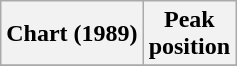<table class="wikitable sortable plainrowheaders" style="text-align:center">
<tr>
<th scope="col">Chart (1989)</th>
<th scope="col">Peak<br> position</th>
</tr>
<tr>
</tr>
</table>
